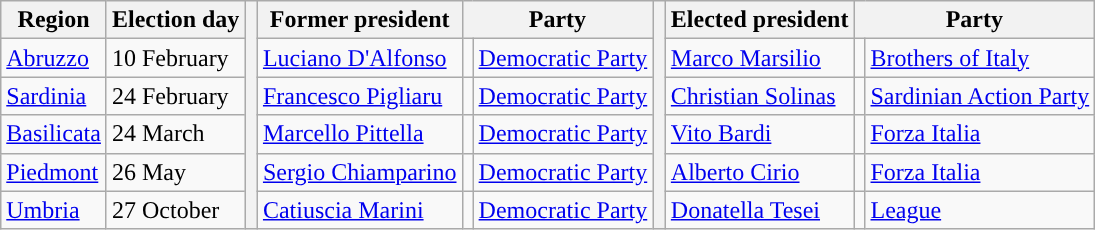<table class="wikitable" style="valign:top;">
<tr>
<th>Region</th>
<th>Election day</th>
<th rowspan=6 style="width:1px;"></th>
<th>Former president</th>
<th colspan=2>Party</th>
<th rowspan=6 style="width:1px;"></th>
<th>Elected president</th>
<th colspan=2>Party</th>
</tr>
<tr>
<td><a href='#'>Abruzzo</a></td>
<td>10 February</td>
<td><a href='#'>Luciano D'Alfonso</a></td>
<td style="background-color:"></td>
<td align="left"><a href='#'>Democratic Party</a></td>
<td><a href='#'>Marco Marsilio</a></td>
<td style="background-color:"></td>
<td align="left"><a href='#'>Brothers of Italy</a></td>
</tr>
<tr>
<td><a href='#'>Sardinia</a></td>
<td>24 February</td>
<td><a href='#'>Francesco Pigliaru</a></td>
<td style="background-color:"></td>
<td align="left"><a href='#'>Democratic Party</a></td>
<td><a href='#'>Christian Solinas</a></td>
<td style="background-color:"></td>
<td align="left"><a href='#'>Sardinian Action Party</a></td>
</tr>
<tr>
<td><a href='#'>Basilicata</a></td>
<td>24 March</td>
<td><a href='#'>Marcello Pittella</a></td>
<td style="background-color:"></td>
<td align="left"><a href='#'>Democratic Party</a></td>
<td><a href='#'>Vito Bardi</a></td>
<td style="background-color:"></td>
<td align="left"><a href='#'>Forza Italia</a></td>
</tr>
<tr>
<td><a href='#'>Piedmont</a></td>
<td>26 May</td>
<td><a href='#'>Sergio Chiamparino</a></td>
<td style="background-color:"></td>
<td align="left"><a href='#'>Democratic Party</a></td>
<td><a href='#'>Alberto Cirio</a></td>
<td style="background-color:"></td>
<td align="left"><a href='#'>Forza Italia</a></td>
</tr>
<tr>
<td><a href='#'>Umbria</a></td>
<td>27 October</td>
<td><a href='#'>Catiuscia Marini</a></td>
<td style="background-color:"></td>
<td align="left"><a href='#'>Democratic Party</a></td>
<td><a href='#'>Donatella Tesei</a></td>
<td style="background-color:"></td>
<td align="left"><a href='#'>League</a></td>
</tr>
</table>
